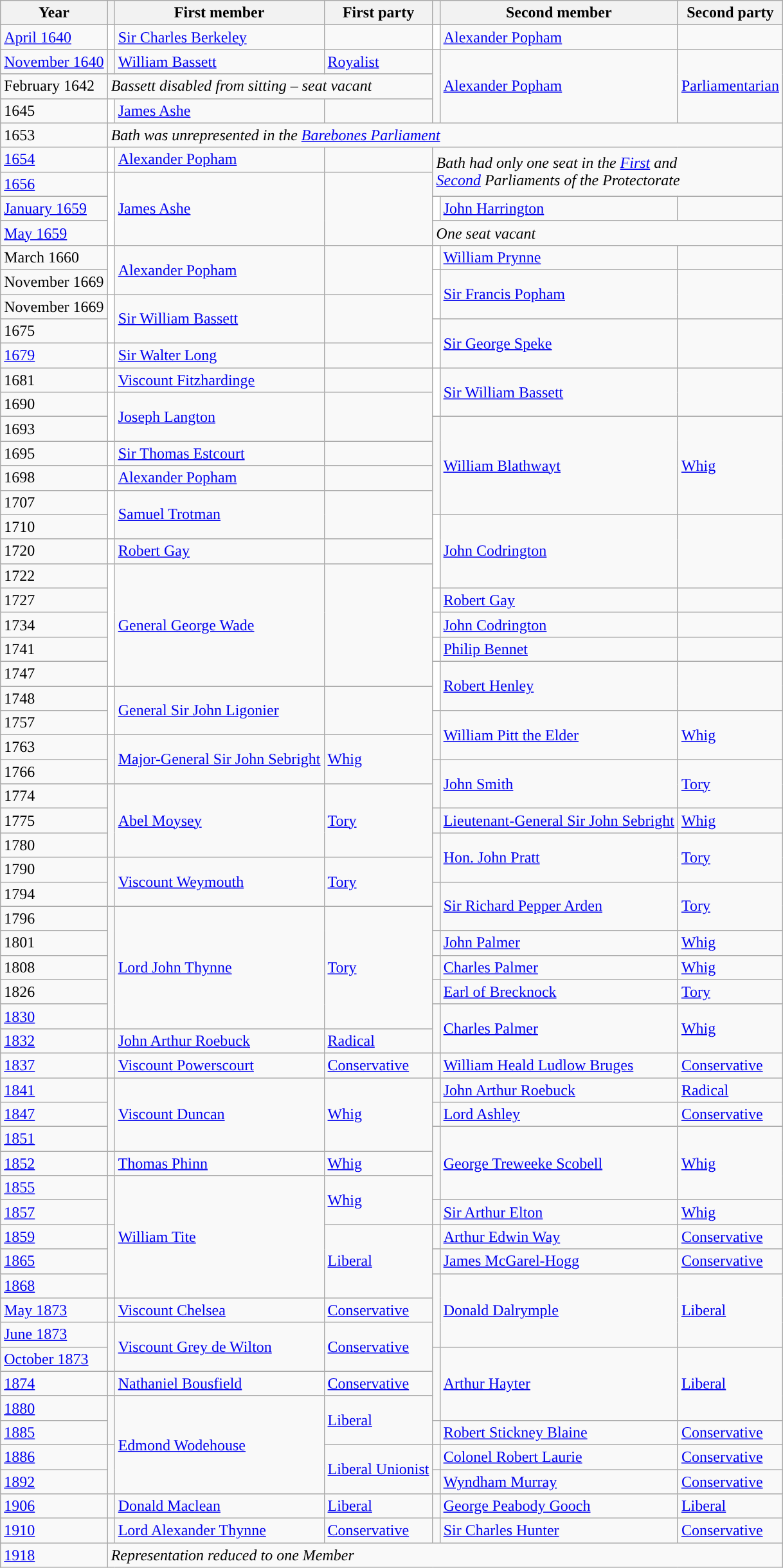<table class="wikitable">
<tr>
<th>Year</th>
<th></th>
<th>First member</th>
<th>First party</th>
<th></th>
<th>Second member</th>
<th>Second party</th>
</tr>
<tr>
<td><a href='#'>April 1640</a></td>
<td style="color:inherit;background-color: white"></td>
<td><a href='#'>Sir Charles Berkeley</a></td>
<td></td>
<td style="color:inherit;background-color: white"></td>
<td><a href='#'>Alexander Popham</a></td>
<td></td>
</tr>
<tr>
<td><a href='#'>November 1640</a></td>
<td style="color:inherit;background-color: "></td>
<td><a href='#'>William Bassett</a></td>
<td><a href='#'>Royalist</a></td>
<td rowspan="3" style="color:inherit;background-color: "></td>
<td rowspan="3"><a href='#'>Alexander Popham</a></td>
<td rowspan="3"><a href='#'>Parliamentarian</a></td>
</tr>
<tr>
<td>February 1642</td>
<td colspan="3"><em>Bassett disabled from sitting – seat vacant</em></td>
</tr>
<tr>
<td>1645</td>
<td style="color:inherit;background-color: white"></td>
<td><a href='#'>James Ashe</a></td>
<td></td>
</tr>
<tr>
<td>1653</td>
<td colspan="6"><em>Bath was unrepresented in the <a href='#'>Barebones Parliament</a></em></td>
</tr>
<tr>
<td><a href='#'>1654</a></td>
<td style="color:inherit;background-color: white"></td>
<td><a href='#'>Alexander Popham</a></td>
<td></td>
<td rowspan="2" colspan="3"><em>Bath had only one seat in the <a href='#'>First</a> and <br><a href='#'>Second</a> Parliaments of the Protectorate</em></td>
</tr>
<tr>
<td><a href='#'>1656</a></td>
<td rowspan="3" style="color:inherit;background-color: white"></td>
<td rowspan="3"><a href='#'>James Ashe</a></td>
<td rowspan="3"></td>
</tr>
<tr>
<td><a href='#'>January 1659</a></td>
<td style="color:inherit;background-color: white"></td>
<td><a href='#'>John Harrington</a></td>
<td></td>
</tr>
<tr>
<td><a href='#'>May 1659</a></td>
<td colspan="3"><em>One seat vacant</em></td>
</tr>
<tr>
<td>March 1660</td>
<td rowspan="2" style="color:inherit;background-color: white"></td>
<td rowspan="2"><a href='#'>Alexander Popham</a></td>
<td rowspan="2"></td>
<td style="color:inherit;background-color: white"></td>
<td><a href='#'>William Prynne</a></td>
<td></td>
</tr>
<tr>
<td>November 1669</td>
<td rowspan="2" style="color:inherit;background-color: white"></td>
<td rowspan="2"><a href='#'>Sir Francis Popham</a></td>
<td rowspan="2"></td>
</tr>
<tr>
<td>November 1669</td>
<td rowspan="2" style="color:inherit;background-color: white"></td>
<td rowspan="2"><a href='#'>Sir William Bassett</a></td>
<td rowspan="2"></td>
</tr>
<tr>
<td>1675</td>
<td rowspan="2" style="color:inherit;background-color: white"></td>
<td rowspan="2"><a href='#'>Sir George Speke</a></td>
<td rowspan="2"></td>
</tr>
<tr>
<td><a href='#'>1679</a></td>
<td style="color:inherit;background-color: white"></td>
<td><a href='#'>Sir Walter Long</a></td>
<td></td>
</tr>
<tr>
<td>1681</td>
<td style="color:inherit;background-color: white"></td>
<td><a href='#'>Viscount Fitzhardinge</a></td>
<td></td>
<td rowspan="2" style="color:inherit;background-color: white"></td>
<td rowspan="2"><a href='#'>Sir William Bassett</a></td>
<td rowspan="2"></td>
</tr>
<tr>
<td>1690</td>
<td rowspan="2" style="color:inherit;background-color: white"></td>
<td rowspan="2"><a href='#'>Joseph Langton</a></td>
<td rowspan="2"></td>
</tr>
<tr>
<td>1693</td>
<td rowspan="4" style="color:inherit;background-color: "></td>
<td rowspan="4"><a href='#'>William Blathwayt</a></td>
<td rowspan="4"><a href='#'>Whig</a></td>
</tr>
<tr>
<td>1695</td>
<td style="color:inherit;background-color: white"></td>
<td><a href='#'>Sir Thomas Estcourt</a></td>
<td></td>
</tr>
<tr>
<td>1698</td>
<td style="color:inherit;background-color: white"></td>
<td><a href='#'>Alexander Popham</a></td>
<td></td>
</tr>
<tr>
<td>1707</td>
<td rowspan="2" style="color:inherit;background-color: white"></td>
<td rowspan="2"><a href='#'>Samuel Trotman</a></td>
<td rowspan="2"></td>
</tr>
<tr>
<td>1710</td>
<td rowspan="3" style="color:inherit;background-color: white"></td>
<td rowspan="3"><a href='#'>John Codrington</a></td>
<td rowspan="3"></td>
</tr>
<tr>
<td>1720</td>
<td style="color:inherit;background-color: white"></td>
<td><a href='#'>Robert Gay</a></td>
<td></td>
</tr>
<tr>
<td>1722</td>
<td rowspan="5" style="color:inherit;background-color: white"></td>
<td rowspan="5"><a href='#'>General George Wade</a></td>
<td rowspan="5"></td>
</tr>
<tr>
<td>1727</td>
<td style="color:inherit;background-color: white"></td>
<td><a href='#'>Robert Gay</a></td>
<td></td>
</tr>
<tr>
<td>1734</td>
<td style="color:inherit;background-color: white"></td>
<td><a href='#'>John Codrington</a></td>
<td></td>
</tr>
<tr>
<td>1741</td>
<td style="color:inherit;background-color: white"></td>
<td><a href='#'>Philip Bennet</a></td>
<td></td>
</tr>
<tr>
<td>1747</td>
<td rowspan="2" style="color:inherit;background-color: white"></td>
<td rowspan="2"><a href='#'>Robert Henley</a></td>
<td rowspan="2"></td>
</tr>
<tr>
<td>1748</td>
<td rowspan="2" style="color:inherit;background-color: white"></td>
<td rowspan="2"><a href='#'>General Sir John Ligonier</a></td>
<td rowspan="2"></td>
</tr>
<tr>
<td>1757</td>
<td rowspan="2" style="color:inherit;background-color: "></td>
<td rowspan="2"><a href='#'>William Pitt the Elder</a></td>
<td rowspan="2"><a href='#'>Whig</a></td>
</tr>
<tr>
<td>1763</td>
<td rowspan="2" style="color:inherit;background-color: "></td>
<td rowspan="2"><a href='#'>Major-General Sir John Sebright</a></td>
<td rowspan="2"><a href='#'>Whig</a></td>
</tr>
<tr>
<td>1766</td>
<td rowspan="2" style="color:inherit;background-color: "></td>
<td rowspan="2"><a href='#'>John Smith</a></td>
<td rowspan="2"><a href='#'>Tory</a></td>
</tr>
<tr>
<td>1774</td>
<td rowspan="3" style="color:inherit;background-color: "></td>
<td rowspan="3"><a href='#'>Abel Moysey</a></td>
<td rowspan="3"><a href='#'>Tory</a></td>
</tr>
<tr>
<td>1775</td>
<td style="color:inherit;background-color: "></td>
<td><a href='#'>Lieutenant-General Sir John Sebright</a></td>
<td><a href='#'>Whig</a></td>
</tr>
<tr>
<td>1780</td>
<td rowspan="2" style="color:inherit;background-color: "></td>
<td rowspan="2"><a href='#'>Hon. John Pratt</a></td>
<td rowspan="2"><a href='#'>Tory</a></td>
</tr>
<tr>
<td>1790</td>
<td rowspan="2" style="color:inherit;background-color: "></td>
<td rowspan="2"><a href='#'>Viscount Weymouth</a></td>
<td rowspan="2"><a href='#'>Tory</a></td>
</tr>
<tr>
<td>1794</td>
<td rowspan="2" style="color:inherit;background-color: "></td>
<td rowspan="2"><a href='#'>Sir Richard Pepper Arden</a></td>
<td rowspan="2"><a href='#'>Tory</a></td>
</tr>
<tr>
<td>1796</td>
<td rowspan="5" style="color:inherit;background-color: "></td>
<td rowspan="5"><a href='#'>Lord John Thynne</a></td>
<td rowspan="5"><a href='#'>Tory</a></td>
</tr>
<tr>
<td>1801</td>
<td style="color:inherit;background-color: "></td>
<td><a href='#'>John Palmer</a></td>
<td><a href='#'>Whig</a></td>
</tr>
<tr>
<td>1808</td>
<td style="color:inherit;background-color: "></td>
<td><a href='#'>Charles Palmer</a></td>
<td><a href='#'>Whig</a></td>
</tr>
<tr>
<td>1826</td>
<td style="color:inherit;background-color: "></td>
<td><a href='#'>Earl of Brecknock</a></td>
<td><a href='#'>Tory</a></td>
</tr>
<tr>
<td><a href='#'>1830</a></td>
<td rowspan="2" style="color:inherit;background-color: "></td>
<td rowspan="2"><a href='#'>Charles Palmer</a></td>
<td rowspan="2"><a href='#'>Whig</a></td>
</tr>
<tr>
<td><a href='#'>1832</a></td>
<td style="color:inherit;background-color: "></td>
<td><a href='#'>John Arthur Roebuck</a></td>
<td><a href='#'>Radical</a></td>
</tr>
<tr>
<td><a href='#'>1837</a></td>
<td style="color:inherit;background-color: "></td>
<td><a href='#'>Viscount Powerscourt</a></td>
<td><a href='#'>Conservative</a></td>
<td style="color:inherit;background-color: "></td>
<td><a href='#'>William Heald Ludlow Bruges</a></td>
<td><a href='#'>Conservative</a></td>
</tr>
<tr>
<td><a href='#'>1841</a></td>
<td rowspan="3" style="color:inherit;background-color: "></td>
<td rowspan="3"><a href='#'>Viscount Duncan</a></td>
<td rowspan="3"><a href='#'>Whig</a></td>
<td style="color:inherit;background-color: "></td>
<td><a href='#'>John Arthur Roebuck</a></td>
<td><a href='#'>Radical</a></td>
</tr>
<tr>
<td><a href='#'>1847</a></td>
<td style="color:inherit;background-color: "></td>
<td><a href='#'>Lord Ashley</a></td>
<td><a href='#'>Conservative</a></td>
</tr>
<tr>
<td><a href='#'>1851</a></td>
<td rowspan="3" style="color:inherit;background-color: "></td>
<td rowspan="3"><a href='#'>George Treweeke Scobell</a></td>
<td rowspan="3"><a href='#'>Whig</a></td>
</tr>
<tr>
<td><a href='#'>1852</a></td>
<td style="color:inherit;background-color: "></td>
<td><a href='#'>Thomas Phinn</a></td>
<td><a href='#'>Whig</a></td>
</tr>
<tr>
<td><a href='#'>1855</a></td>
<td rowspan="2" style="color:inherit;background-color: "></td>
<td rowspan="5"><a href='#'>William Tite</a></td>
<td rowspan="2"><a href='#'>Whig</a></td>
</tr>
<tr>
<td><a href='#'>1857</a></td>
<td style="color:inherit;background-color: "></td>
<td><a href='#'>Sir Arthur Elton</a></td>
<td><a href='#'>Whig</a></td>
</tr>
<tr>
<td><a href='#'>1859</a></td>
<td rowspan="3" style="color:inherit;background-color: "></td>
<td rowspan="3"><a href='#'>Liberal</a></td>
<td style="color:inherit;background-color: "></td>
<td><a href='#'>Arthur Edwin Way</a></td>
<td><a href='#'>Conservative</a></td>
</tr>
<tr>
<td><a href='#'>1865</a></td>
<td style="color:inherit;background-color: "></td>
<td><a href='#'>James McGarel-Hogg</a></td>
<td><a href='#'>Conservative</a></td>
</tr>
<tr>
<td><a href='#'>1868</a></td>
<td rowspan="3" style="color:inherit;background-color: "></td>
<td rowspan="3"><a href='#'>Donald Dalrymple</a></td>
<td rowspan="3"><a href='#'>Liberal</a></td>
</tr>
<tr>
<td><a href='#'>May 1873</a></td>
<td style="color:inherit;background-color: "></td>
<td><a href='#'>Viscount Chelsea</a></td>
<td><a href='#'>Conservative</a></td>
</tr>
<tr>
<td><a href='#'>June 1873</a></td>
<td rowspan="2" style="color:inherit;background-color: "></td>
<td rowspan="2"><a href='#'>Viscount Grey de Wilton</a></td>
<td rowspan="2"><a href='#'>Conservative</a></td>
</tr>
<tr>
<td><a href='#'>October 1873</a></td>
<td rowspan="3" style="color:inherit;background-color: "></td>
<td rowspan="3"><a href='#'>Arthur Hayter</a></td>
<td rowspan="3"><a href='#'>Liberal</a></td>
</tr>
<tr>
<td><a href='#'>1874</a></td>
<td style="color:inherit;background-color: "></td>
<td><a href='#'>Nathaniel Bousfield</a></td>
<td><a href='#'>Conservative</a></td>
</tr>
<tr>
<td><a href='#'>1880</a></td>
<td rowspan="2" style="color:inherit;background-color: "></td>
<td rowspan="4"><a href='#'>Edmond Wodehouse</a></td>
<td rowspan="2"><a href='#'>Liberal</a></td>
</tr>
<tr>
<td><a href='#'>1885</a></td>
<td style="color:inherit;background-color: "></td>
<td><a href='#'>Robert Stickney Blaine</a></td>
<td><a href='#'>Conservative</a></td>
</tr>
<tr>
<td><a href='#'>1886</a></td>
<td rowspan="2" style="color:inherit;background-color: "></td>
<td rowspan="2"><a href='#'>Liberal Unionist</a></td>
<td style="color:inherit;background-color: "></td>
<td><a href='#'>Colonel Robert Laurie</a></td>
<td><a href='#'>Conservative</a></td>
</tr>
<tr>
<td><a href='#'>1892</a></td>
<td style="color:inherit;background-color: "></td>
<td><a href='#'>Wyndham Murray</a></td>
<td><a href='#'>Conservative</a></td>
</tr>
<tr>
<td><a href='#'>1906</a></td>
<td style="color:inherit;background-color: "></td>
<td><a href='#'>Donald Maclean</a></td>
<td><a href='#'>Liberal</a></td>
<td style="color:inherit;background-color: "></td>
<td><a href='#'>George Peabody Gooch</a></td>
<td><a href='#'>Liberal</a></td>
</tr>
<tr>
<td><a href='#'>1910</a></td>
<td style="color:inherit;background-color: "></td>
<td><a href='#'>Lord Alexander Thynne</a></td>
<td><a href='#'>Conservative</a></td>
<td style="color:inherit;background-color: "></td>
<td><a href='#'>Sir Charles Hunter</a></td>
<td><a href='#'>Conservative</a></td>
</tr>
<tr>
<td><a href='#'>1918</a></td>
<td colspan="6"><em>Representation reduced to one Member</em></td>
</tr>
</table>
